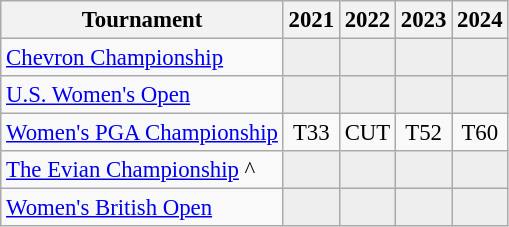<table class="wikitable" style="font-size:95%;text-align:center;">
<tr>
<th>Tournament</th>
<th>2021</th>
<th>2022</th>
<th>2023</th>
<th>2024</th>
</tr>
<tr>
<td align=left><a href='#'>Chevron Championship</a></td>
<td style="background:#eeeeee;"></td>
<td style="background:#eeeeee;"></td>
<td style="background:#eeeeee;"></td>
<td style="background:#eeeeee;"></td>
</tr>
<tr>
<td align=left><a href='#'>U.S. Women's Open</a></td>
<td style="background:#eeeeee;"></td>
<td style="background:#eeeeee;"></td>
<td style="background:#eeeeee;"></td>
<td style="background:#eeeeee;"></td>
</tr>
<tr>
<td align=left><a href='#'>Women's PGA Championship</a></td>
<td>T33</td>
<td>CUT</td>
<td>T52</td>
<td>T60</td>
</tr>
<tr>
<td align=left><a href='#'>The Evian Championship</a> ^</td>
<td style="background:#eeeeee;"></td>
<td style="background:#eeeeee;"></td>
<td style="background:#eeeeee;"></td>
<td style="background:#eeeeee;"></td>
</tr>
<tr>
<td align=left><a href='#'>Women's British Open</a></td>
<td style="background:#eeeeee;"></td>
<td style="background:#eeeeee;"></td>
<td style="background:#eeeeee;"></td>
<td style="background:#eeeeee;"></td>
</tr>
</table>
